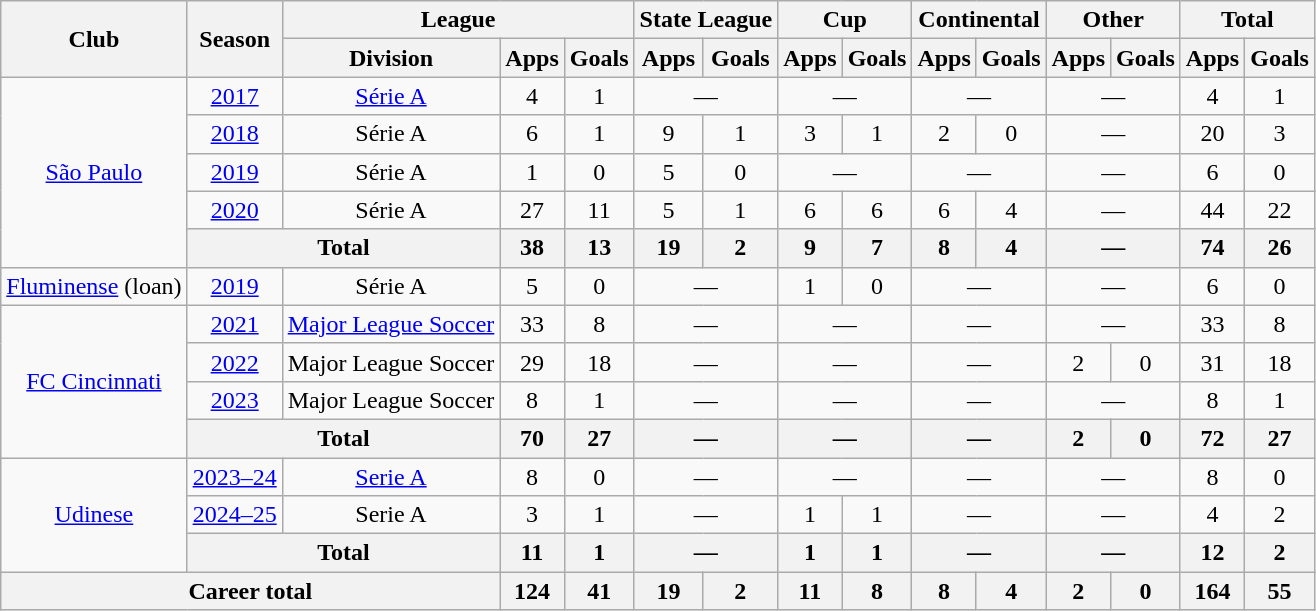<table class=wikitable style=text-align:center>
<tr>
<th rowspan="2">Club</th>
<th rowspan="2">Season</th>
<th colspan="3">League</th>
<th colspan="2">State League</th>
<th colspan="2">Cup</th>
<th colspan="2">Continental</th>
<th colspan="2">Other</th>
<th colspan="2">Total</th>
</tr>
<tr>
<th>Division</th>
<th>Apps</th>
<th>Goals</th>
<th>Apps</th>
<th>Goals</th>
<th>Apps</th>
<th>Goals</th>
<th>Apps</th>
<th>Goals</th>
<th>Apps</th>
<th>Goals</th>
<th>Apps</th>
<th>Goals</th>
</tr>
<tr>
<td rowspan=5><a href='#'>São Paulo</a></td>
<td><a href='#'>2017</a></td>
<td><a href='#'>Série A</a></td>
<td>4</td>
<td>1</td>
<td colspan="2">—</td>
<td colspan="2">—</td>
<td colspan="2">—</td>
<td colspan="2">—</td>
<td>4</td>
<td>1</td>
</tr>
<tr>
<td><a href='#'>2018</a></td>
<td>Série A</td>
<td>6</td>
<td>1</td>
<td>9</td>
<td>1</td>
<td>3</td>
<td>1</td>
<td>2</td>
<td>0</td>
<td colspan="2">—</td>
<td>20</td>
<td>3</td>
</tr>
<tr>
<td><a href='#'>2019</a></td>
<td>Série A</td>
<td>1</td>
<td>0</td>
<td>5</td>
<td>0</td>
<td colspan="2">—</td>
<td colspan="2">—</td>
<td colspan="2">—</td>
<td>6</td>
<td>0</td>
</tr>
<tr>
<td><a href='#'>2020</a></td>
<td>Série A</td>
<td>27</td>
<td>11</td>
<td>5</td>
<td>1</td>
<td>6</td>
<td>6</td>
<td>6</td>
<td>4</td>
<td colspan="2">—</td>
<td>44</td>
<td>22</td>
</tr>
<tr>
<th colspan=2>Total</th>
<th>38</th>
<th>13</th>
<th>19</th>
<th>2</th>
<th>9</th>
<th>7</th>
<th>8</th>
<th>4</th>
<th colspan="2">—</th>
<th>74</th>
<th>26</th>
</tr>
<tr>
<td><a href='#'>Fluminense</a> (loan)</td>
<td><a href='#'>2019</a></td>
<td>Série A</td>
<td>5</td>
<td>0</td>
<td colspan="2">—</td>
<td>1</td>
<td>0</td>
<td colspan="2">—</td>
<td colspan="2">—</td>
<td>6</td>
<td>0</td>
</tr>
<tr>
<td rowspan="4"><a href='#'>FC Cincinnati</a></td>
<td><a href='#'>2021</a></td>
<td><a href='#'>Major League Soccer</a></td>
<td>33</td>
<td>8</td>
<td colspan="2">—</td>
<td colspan="2">—</td>
<td colspan="2">—</td>
<td colspan="2">—</td>
<td>33</td>
<td>8</td>
</tr>
<tr>
<td><a href='#'>2022</a></td>
<td>Major League Soccer</td>
<td>29</td>
<td>18</td>
<td colspan="2">—</td>
<td colspan="2">—</td>
<td colspan="2">—</td>
<td>2</td>
<td>0</td>
<td>31</td>
<td>18</td>
</tr>
<tr>
<td><a href='#'>2023</a></td>
<td>Major League Soccer</td>
<td>8</td>
<td>1</td>
<td colspan="2">—</td>
<td colspan="2">—</td>
<td colspan="2">—</td>
<td colspan="2">—</td>
<td>8</td>
<td>1</td>
</tr>
<tr>
<th colspan="2">Total</th>
<th>70</th>
<th>27</th>
<th colspan="2">—</th>
<th colspan="2">—</th>
<th colspan="2">—</th>
<th>2</th>
<th>0</th>
<th>72</th>
<th>27</th>
</tr>
<tr>
<td rowspan="3"><a href='#'>Udinese</a></td>
<td><a href='#'>2023–24</a></td>
<td><a href='#'>Serie A</a></td>
<td>8</td>
<td>0</td>
<td colspan="2">—</td>
<td colspan="2">—</td>
<td colspan="2">—</td>
<td colspan="2">—</td>
<td>8</td>
<td>0</td>
</tr>
<tr>
<td><a href='#'>2024–25</a></td>
<td>Serie A</td>
<td>3</td>
<td>1</td>
<td colspan="2">—</td>
<td>1</td>
<td>1</td>
<td colspan=2>—</td>
<td colspan="2">—</td>
<td>4</td>
<td>2</td>
</tr>
<tr>
<th colspan=2>Total</th>
<th>11</th>
<th>1</th>
<th colspan="2">—</th>
<th>1</th>
<th>1</th>
<th colspan="2">—</th>
<th colspan="2">—</th>
<th>12</th>
<th>2</th>
</tr>
<tr>
<th colspan="3">Career total</th>
<th>124</th>
<th>41</th>
<th>19</th>
<th>2</th>
<th>11</th>
<th>8</th>
<th>8</th>
<th>4</th>
<th>2</th>
<th>0</th>
<th>164</th>
<th>55</th>
</tr>
</table>
